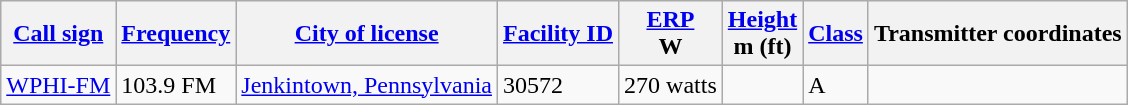<table class="wikitable sortable">
<tr>
<th><a href='#'>Call sign</a></th>
<th data-sort-type="number"><a href='#'>Frequency</a></th>
<th><a href='#'>City of license</a></th>
<th><a href='#'>Facility ID</a></th>
<th data-sort-type="number"><a href='#'>ERP</a><br>W</th>
<th data-sort-type="number"><a href='#'>Height</a><br>m (ft)</th>
<th><a href='#'>Class</a></th>
<th class="unsortable">Transmitter coordinates</th>
</tr>
<tr>
<td><a href='#'>WPHI-FM</a></td>
<td>103.9 FM</td>
<td><a href='#'>Jenkintown, Pennsylvania</a></td>
<td>30572</td>
<td>270 watts</td>
<td></td>
<td>A</td>
<td></td>
</tr>
</table>
